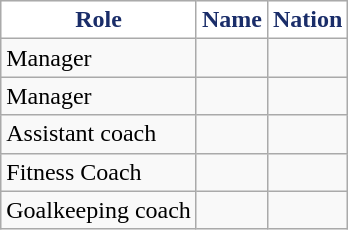<table class="wikitable sortable">
<tr>
<th style="background-color:white; color:#1A2D69;" scope="col">Role</th>
<th style="background-color:white; color:#1A2D69;" scope="col">Name</th>
<th style="background-color:white; color:#1A2D69;" scope="col">Nation</th>
</tr>
<tr>
<td>Manager</td>
<td></td>
<td></td>
</tr>
<tr>
<td>Manager</td>
<td></td>
<td></td>
</tr>
<tr>
<td>Assistant coach</td>
<td></td>
<td></td>
</tr>
<tr>
<td>Fitness Coach</td>
<td></td>
<td></td>
</tr>
<tr>
<td>Goalkeeping coach</td>
<td></td>
<td></td>
</tr>
</table>
